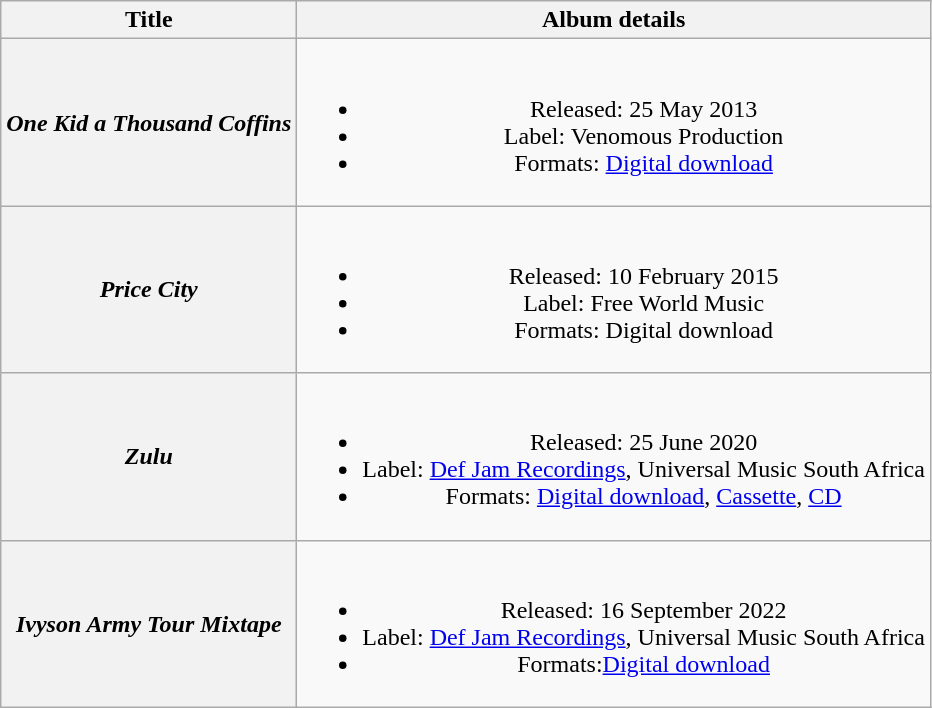<table class="wikitable plainrowheaders" style="text-align:center;">
<tr>
<th scope="col" rowspan="1">Title</th>
<th scope="col" rowspan="1">Album details</th>
</tr>
<tr>
<th scope="row"><em>One Kid a Thousand Coffins</em></th>
<td><br><ul><li>Released: 25 May 2013</li><li>Label: Venomous Production</li><li>Formats: <a href='#'>Digital download</a></li></ul></td>
</tr>
<tr>
<th scope="row"><em>Price City</em></th>
<td><br><ul><li>Released: 10 February 2015</li><li>Label: Free World Music</li><li>Formats: Digital download</li></ul></td>
</tr>
<tr>
<th scope="row"><em>Zulu</em></th>
<td><br><ul><li>Released: 25 June 2020</li><li>Label: <a href='#'>Def Jam Recordings</a>, Universal Music South Africa</li><li>Formats: <a href='#'>Digital download</a>, <a href='#'>Cassette</a>, <a href='#'>CD</a></li></ul></td>
</tr>
<tr>
<th scope="row"><em>Ivyson Army Tour Mixtape</em></th>
<td><br><ul><li>Released: 16 September 2022</li><li>Label: <a href='#'>Def Jam Recordings</a>, Universal Music South Africa</li><li>Formats:<a href='#'>Digital download</a></li></ul></td>
</tr>
</table>
